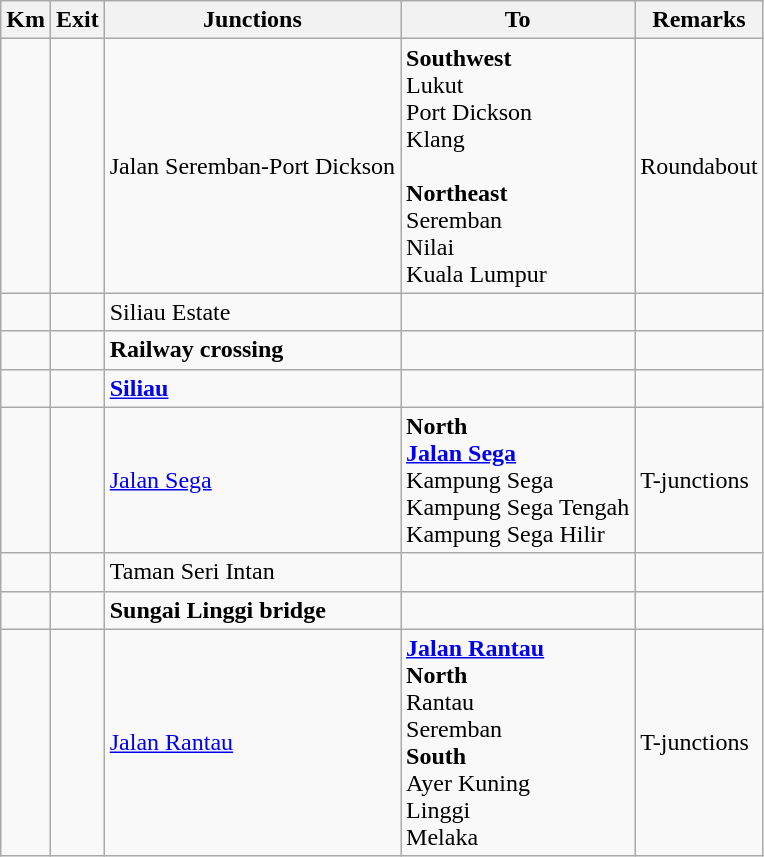<table class="wikitable">
<tr>
<th>Km</th>
<th>Exit</th>
<th>Junctions</th>
<th>To</th>
<th>Remarks</th>
</tr>
<tr>
<td></td>
<td></td>
<td>Jalan Seremban-Port Dickson</td>
<td><strong>Southwest</strong><br> Lukut<br> Port Dickson<br> Klang<br><br><strong>Northeast</strong><br> Seremban<br> Nilai<br>  Kuala Lumpur</td>
<td>Roundabout</td>
</tr>
<tr>
<td></td>
<td></td>
<td>Siliau Estate</td>
<td></td>
<td></td>
</tr>
<tr>
<td></td>
<td></td>
<td><strong>Railway crossing</strong></td>
<td></td>
<td></td>
</tr>
<tr>
<td></td>
<td></td>
<td><strong><a href='#'>Siliau</a></strong></td>
<td></td>
<td></td>
</tr>
<tr>
<td></td>
<td></td>
<td><a href='#'>Jalan Sega</a></td>
<td><strong>North</strong><br> <strong><a href='#'>Jalan Sega</a></strong><br>Kampung Sega<br>Kampung Sega Tengah<br>Kampung Sega Hilir</td>
<td>T-junctions</td>
</tr>
<tr>
<td></td>
<td></td>
<td>Taman Seri Intan</td>
<td></td>
<td></td>
</tr>
<tr>
<td></td>
<td></td>
<td><strong>Sungai Linggi bridge</strong></td>
<td></td>
<td></td>
</tr>
<tr>
<td></td>
<td></td>
<td><a href='#'>Jalan Rantau</a></td>
<td> <strong><a href='#'>Jalan Rantau</a></strong><br><strong>North</strong><br>Rantau<br>Seremban<br><strong>South</strong><br>Ayer Kuning<br>Linggi<br>Melaka</td>
<td>T-junctions</td>
</tr>
</table>
